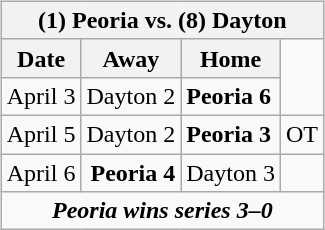<table cellspacing="10">
<tr>
<td valign="top"><br><table class="wikitable">
<tr>
<th bgcolor="#DDDDDD" colspan="4">(1) Peoria vs. (8) Dayton</th>
</tr>
<tr>
<th>Date</th>
<th>Away</th>
<th>Home</th>
</tr>
<tr>
<td>April 3</td>
<td align="right">Dayton 2</td>
<td><strong>Peoria 6</strong></td>
</tr>
<tr>
<td>April 5</td>
<td align="right">Dayton 2</td>
<td><strong>Peoria 3</strong></td>
<td>OT</td>
</tr>
<tr>
<td>April 6</td>
<td align="right"><strong>Peoria 4</strong></td>
<td>Dayton 3</td>
</tr>
<tr align="center">
<td colspan="4"><strong><em>Peoria wins series 3–0</em></strong></td>
</tr>
</table>
</td>
</tr>
</table>
